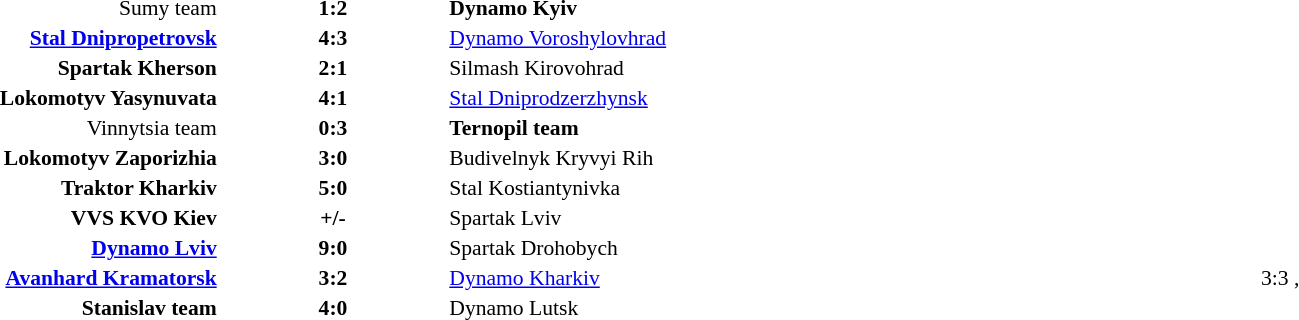<table width=100% cellspacing=1>
<tr>
<th width=20%></th>
<th width=12%></th>
<th width=20%></th>
<th></th>
</tr>
<tr style=font-size:90%>
<td align=right>Sumy team</td>
<td align=center><strong>1:2</strong></td>
<td><strong>Dynamo Kyiv</strong></td>
<td align=center></td>
</tr>
<tr style=font-size:90%>
<td align=right><strong><a href='#'>Stal Dnipropetrovsk</a></strong></td>
<td align=center><strong>4:3</strong></td>
<td><a href='#'>Dynamo Voroshylovhrad</a></td>
<td align=center></td>
</tr>
<tr style=font-size:90%>
<td align=right><strong>Spartak Kherson</strong></td>
<td align=center><strong>2:1</strong></td>
<td>Silmash Kirovohrad</td>
<td align=center></td>
</tr>
<tr style=font-size:90%>
<td align=right><strong>Lokomotyv Yasynuvata</strong></td>
<td align=center><strong>4:1</strong></td>
<td><a href='#'>Stal Dniprodzerzhynsk</a></td>
<td align=center></td>
</tr>
<tr style=font-size:90%>
<td align=right>Vinnytsia team</td>
<td align=center><strong>0:3</strong></td>
<td><strong>Ternopil team</strong></td>
<td align=center></td>
</tr>
<tr style=font-size:90%>
<td align=right><strong>Lokomotyv Zaporizhia</strong></td>
<td align=center><strong>3:0</strong></td>
<td>Budivelnyk Kryvyi Rih</td>
<td align=center></td>
</tr>
<tr style=font-size:90%>
<td align=right><strong>Traktor Kharkiv</strong></td>
<td align=center><strong>5:0</strong></td>
<td>Stal Kostiantynivka</td>
<td align=center></td>
</tr>
<tr style=font-size:90%>
<td align=right><strong>VVS KVO Kiev</strong></td>
<td align=center><strong>+/-</strong></td>
<td>Spartak Lviv</td>
<td align=center></td>
</tr>
<tr style=font-size:90%>
<td align=right><strong><a href='#'>Dynamo Lviv</a></strong></td>
<td align=center><strong>9:0</strong></td>
<td>Spartak Drohobych</td>
<td align=center></td>
</tr>
<tr style=font-size:90%>
<td align=right><strong><a href='#'>Avanhard Kramatorsk</a></strong></td>
<td align=center><strong>3:2</strong></td>
<td><a href='#'>Dynamo Kharkiv</a></td>
<td align=center>3:3 , </td>
</tr>
<tr style=font-size:90%>
<td align=right><strong>Stanislav team</strong></td>
<td align=center><strong>4:0</strong></td>
<td>Dynamo Lutsk</td>
<td align=center></td>
</tr>
</table>
